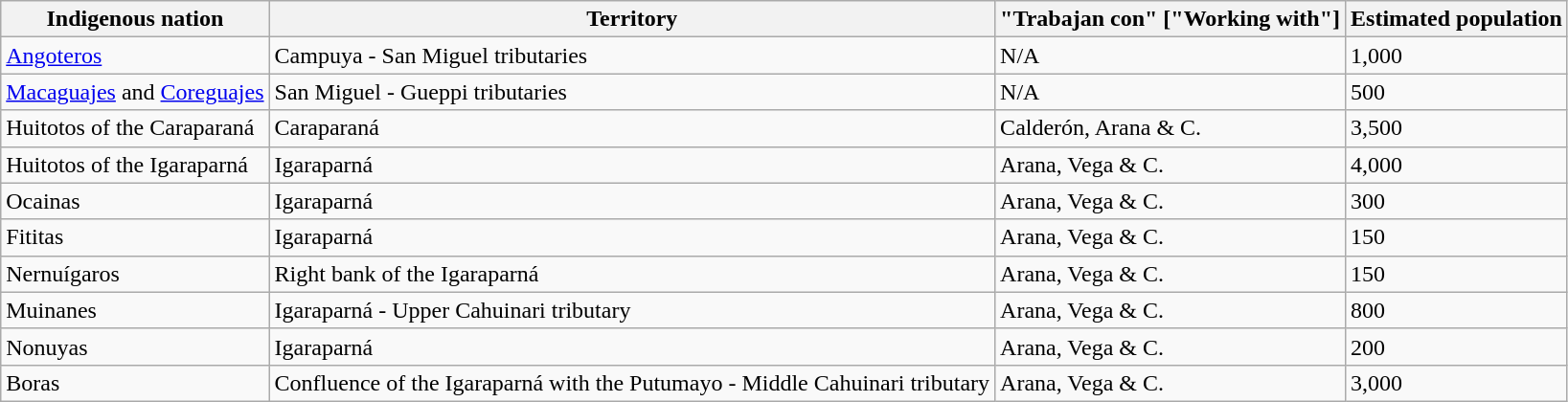<table class="wikitable">
<tr>
<th>Indigenous nation</th>
<th>Territory</th>
<th>"Trabajan con" ["Working with"]</th>
<th>Estimated population</th>
</tr>
<tr>
<td><a href='#'>Angoteros</a></td>
<td>Campuya - San Miguel tributaries</td>
<td>N/A</td>
<td>1,000</td>
</tr>
<tr>
<td><a href='#'>Macaguajes</a> and <a href='#'>Coreguajes</a></td>
<td>San Miguel - Gueppi tributaries</td>
<td>N/A</td>
<td>500</td>
</tr>
<tr>
<td>Huitotos of the Caraparaná</td>
<td>Caraparaná</td>
<td>Calderón, Arana & C.</td>
<td>3,500</td>
</tr>
<tr>
<td>Huitotos of the Igaraparná</td>
<td>Igaraparná</td>
<td>Arana, Vega & C.</td>
<td>4,000</td>
</tr>
<tr>
<td>Ocainas</td>
<td>Igaraparná</td>
<td>Arana, Vega & C.</td>
<td>300</td>
</tr>
<tr>
<td>Fititas</td>
<td>Igaraparná</td>
<td>Arana, Vega & C.</td>
<td>150</td>
</tr>
<tr>
<td>Nernuígaros</td>
<td>Right bank of the Igaraparná</td>
<td>Arana, Vega & C.</td>
<td>150</td>
</tr>
<tr>
<td>Muinanes</td>
<td>Igaraparná - Upper Cahuinari tributary</td>
<td>Arana, Vega & C.</td>
<td>800</td>
</tr>
<tr>
<td>Nonuyas</td>
<td>Igaraparná</td>
<td>Arana, Vega & C.</td>
<td>200</td>
</tr>
<tr>
<td>Boras</td>
<td>Confluence of the Igaraparná with the Putumayo - Middle Cahuinari tributary</td>
<td>Arana, Vega & C.</td>
<td>3,000</td>
</tr>
</table>
